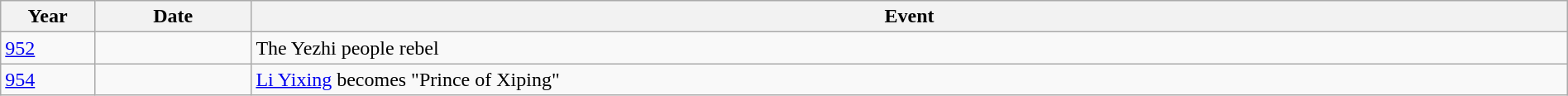<table class="wikitable" width="100%">
<tr>
<th style="width:6%">Year</th>
<th style="width:10%">Date</th>
<th>Event</th>
</tr>
<tr>
<td><a href='#'>952</a></td>
<td></td>
<td>The Yezhi people rebel</td>
</tr>
<tr>
<td><a href='#'>954</a></td>
<td></td>
<td><a href='#'>Li Yixing</a> becomes "Prince of Xiping"</td>
</tr>
</table>
